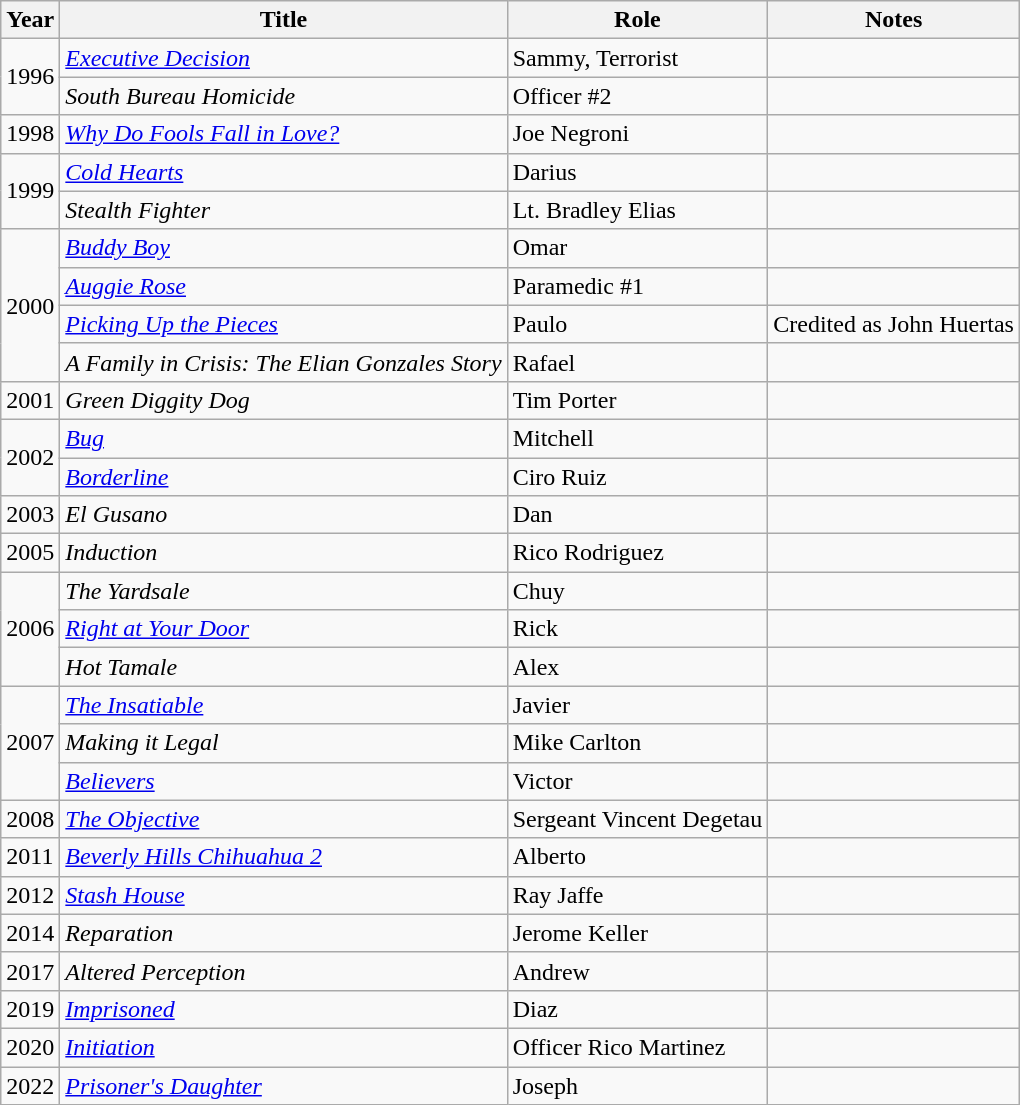<table class="wikitable sortable">
<tr>
<th>Year</th>
<th>Title</th>
<th>Role</th>
<th class="unsortable">Notes</th>
</tr>
<tr>
<td rowspan=2>1996</td>
<td><em><a href='#'>Executive Decision</a></em></td>
<td>Sammy, Terrorist</td>
<td></td>
</tr>
<tr>
<td><em>South Bureau Homicide</em></td>
<td>Officer #2</td>
<td></td>
</tr>
<tr>
<td>1998</td>
<td><em><a href='#'>Why Do Fools Fall in Love?</a></em></td>
<td>Joe Negroni</td>
<td></td>
</tr>
<tr>
<td rowspan=2>1999</td>
<td><em><a href='#'>Cold Hearts</a></em></td>
<td>Darius</td>
<td></td>
</tr>
<tr>
<td><em>Stealth Fighter</em></td>
<td>Lt. Bradley Elias</td>
<td></td>
</tr>
<tr>
<td rowspan=4>2000</td>
<td><em><a href='#'>Buddy Boy</a></em></td>
<td>Omar</td>
<td></td>
</tr>
<tr>
<td><em><a href='#'>Auggie Rose</a></em></td>
<td>Paramedic #1</td>
<td></td>
</tr>
<tr>
<td><em><a href='#'>Picking Up the Pieces</a></em></td>
<td>Paulo</td>
<td>Credited as John Huertas</td>
</tr>
<tr>
<td><em>A Family in Crisis: The Elian Gonzales Story</em></td>
<td>Rafael</td>
<td></td>
</tr>
<tr>
<td>2001</td>
<td><em>Green Diggity Dog</em></td>
<td>Tim Porter</td>
<td></td>
</tr>
<tr>
<td rowspan=2>2002</td>
<td><em><a href='#'>Bug</a></em></td>
<td>Mitchell</td>
<td></td>
</tr>
<tr>
<td><em><a href='#'>Borderline</a></em></td>
<td>Ciro Ruiz</td>
<td></td>
</tr>
<tr>
<td>2003</td>
<td><em>El Gusano</em></td>
<td>Dan</td>
<td></td>
</tr>
<tr>
<td>2005</td>
<td><em>Induction</em></td>
<td>Rico Rodriguez</td>
<td></td>
</tr>
<tr>
<td rowspan=3>2006</td>
<td><em>The Yardsale</em></td>
<td>Chuy</td>
<td></td>
</tr>
<tr>
<td><em><a href='#'>Right at Your Door</a></em></td>
<td>Rick</td>
<td></td>
</tr>
<tr>
<td><em>Hot Tamale</em></td>
<td>Alex</td>
<td></td>
</tr>
<tr>
<td rowspan=3>2007</td>
<td><em><a href='#'>The Insatiable</a></em></td>
<td>Javier</td>
<td></td>
</tr>
<tr>
<td><em>Making it Legal</em></td>
<td>Mike Carlton</td>
<td></td>
</tr>
<tr>
<td><em><a href='#'>Believers</a></em></td>
<td>Victor</td>
<td></td>
</tr>
<tr>
<td>2008</td>
<td><em><a href='#'>The Objective</a></em></td>
<td>Sergeant Vincent Degetau</td>
<td></td>
</tr>
<tr>
<td>2011</td>
<td><em><a href='#'>Beverly Hills Chihuahua 2</a></em></td>
<td>Alberto</td>
<td></td>
</tr>
<tr>
<td>2012</td>
<td><em><a href='#'>Stash House</a></em></td>
<td>Ray Jaffe</td>
<td></td>
</tr>
<tr>
<td>2014</td>
<td><em>Reparation</em></td>
<td>Jerome Keller</td>
<td></td>
</tr>
<tr>
<td>2017</td>
<td><em>Altered Perception</em></td>
<td>Andrew</td>
<td></td>
</tr>
<tr>
<td>2019</td>
<td><em><a href='#'>Imprisoned</a></em></td>
<td>Diaz</td>
<td></td>
</tr>
<tr>
<td>2020</td>
<td><em><a href='#'>Initiation</a></em></td>
<td>Officer Rico Martinez</td>
<td></td>
</tr>
<tr>
<td>2022</td>
<td><em><a href='#'>Prisoner's Daughter</a></em></td>
<td>Joseph</td>
<td></td>
</tr>
</table>
